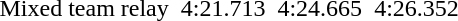<table>
<tr>
<td>Mixed team relay<br></td>
<td><br><br><br></td>
<td>4:21.713</td>
<td><br><br><br></td>
<td>4:24.665</td>
<td><br><br><br></td>
<td>4:26.352</td>
</tr>
</table>
